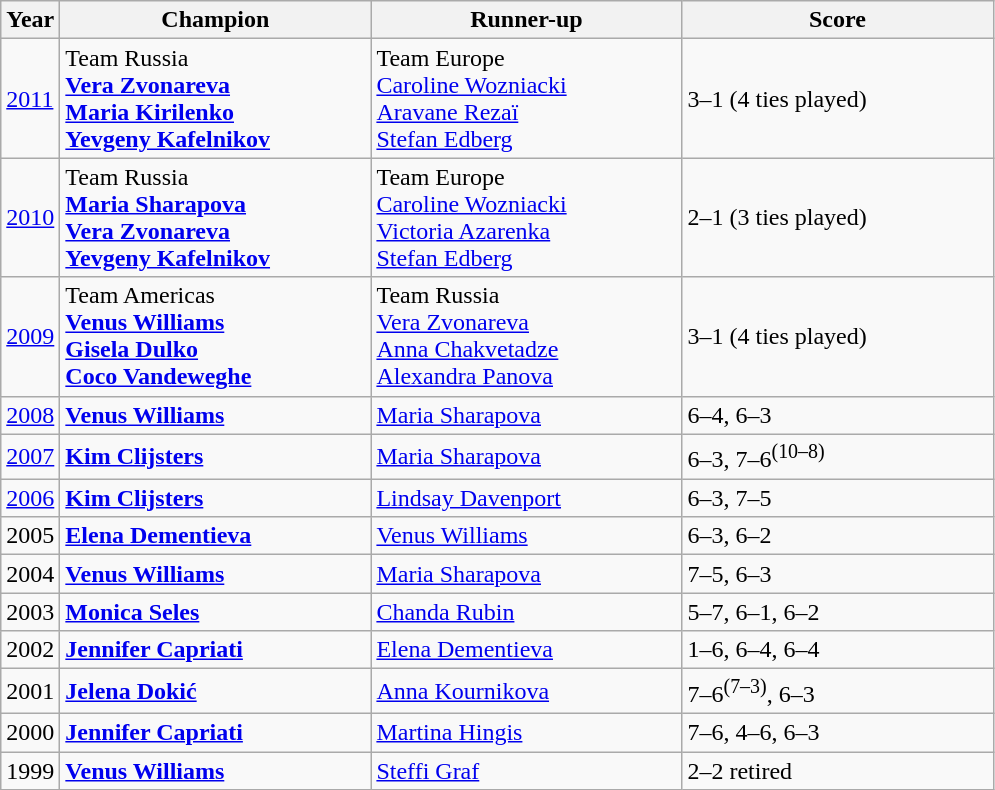<table class="wikitable">
<tr>
<th>Year</th>
<th width="200">Champion</th>
<th width="200">Runner-up</th>
<th width="200">Score</th>
</tr>
<tr>
<td><a href='#'>2011</a></td>
<td>Team Russia<br>  <strong><a href='#'>Vera Zvonareva</a></strong><br>  <strong><a href='#'>Maria Kirilenko</a></strong><br>  <strong><a href='#'>Yevgeny Kafelnikov</a></strong></td>
<td>Team Europe<br>  <a href='#'>Caroline Wozniacki</a><br>  <a href='#'>Aravane Rezaï</a><br>  <a href='#'>Stefan Edberg</a></td>
<td>3–1 (4 ties played)</td>
</tr>
<tr>
<td><a href='#'>2010</a></td>
<td>Team Russia<br>  <strong><a href='#'>Maria Sharapova</a></strong><br>  <strong><a href='#'>Vera Zvonareva</a></strong><br>  <strong><a href='#'>Yevgeny Kafelnikov</a></strong></td>
<td>Team Europe<br>  <a href='#'>Caroline Wozniacki</a><br>  <a href='#'>Victoria Azarenka</a><br>  <a href='#'>Stefan Edberg</a></td>
<td>2–1 (3 ties played)</td>
</tr>
<tr>
<td><a href='#'>2009</a></td>
<td>Team Americas<br>   <strong><a href='#'>Venus Williams</a></strong><br>  <strong><a href='#'>Gisela Dulko</a></strong><br>  <strong><a href='#'>Coco Vandeweghe</a></strong></td>
<td>Team Russia<br>   <a href='#'>Vera Zvonareva</a><br>   <a href='#'>Anna Chakvetadze</a><br>   <a href='#'>Alexandra Panova</a></td>
<td>3–1 (4 ties played)</td>
</tr>
<tr>
<td><a href='#'>2008</a></td>
<td> <strong><a href='#'>Venus Williams</a></strong></td>
<td> <a href='#'>Maria Sharapova</a></td>
<td>6–4, 6–3</td>
</tr>
<tr>
<td><a href='#'>2007</a></td>
<td> <strong><a href='#'>Kim Clijsters</a></strong></td>
<td> <a href='#'>Maria Sharapova</a></td>
<td>6–3, 7–6<sup>(10–8)</sup></td>
</tr>
<tr>
<td><a href='#'>2006</a></td>
<td> <strong><a href='#'>Kim Clijsters</a></strong></td>
<td> <a href='#'>Lindsay Davenport</a></td>
<td>6–3, 7–5</td>
</tr>
<tr>
<td>2005</td>
<td> <strong><a href='#'>Elena Dementieva</a></strong></td>
<td> <a href='#'>Venus Williams</a></td>
<td>6–3, 6–2</td>
</tr>
<tr>
<td>2004</td>
<td> <strong><a href='#'>Venus Williams</a></strong></td>
<td> <a href='#'>Maria Sharapova</a></td>
<td>7–5, 6–3</td>
</tr>
<tr>
<td>2003</td>
<td> <strong><a href='#'>Monica Seles</a></strong></td>
<td> <a href='#'>Chanda Rubin</a></td>
<td>5–7, 6–1, 6–2</td>
</tr>
<tr>
<td>2002</td>
<td> <strong><a href='#'>Jennifer Capriati</a></strong></td>
<td> <a href='#'>Elena Dementieva</a></td>
<td>1–6, 6–4, 6–4</td>
</tr>
<tr>
<td>2001</td>
<td> <strong><a href='#'>Jelena Dokić</a></strong></td>
<td> <a href='#'>Anna Kournikova</a></td>
<td>7–6<sup>(7–3)</sup>, 6–3</td>
</tr>
<tr>
<td>2000</td>
<td> <strong><a href='#'>Jennifer Capriati</a></strong></td>
<td> <a href='#'>Martina Hingis</a></td>
<td>7–6, 4–6, 6–3</td>
</tr>
<tr>
<td>1999</td>
<td> <strong><a href='#'>Venus Williams</a></strong></td>
<td> <a href='#'>Steffi Graf</a></td>
<td>2–2 retired</td>
</tr>
</table>
